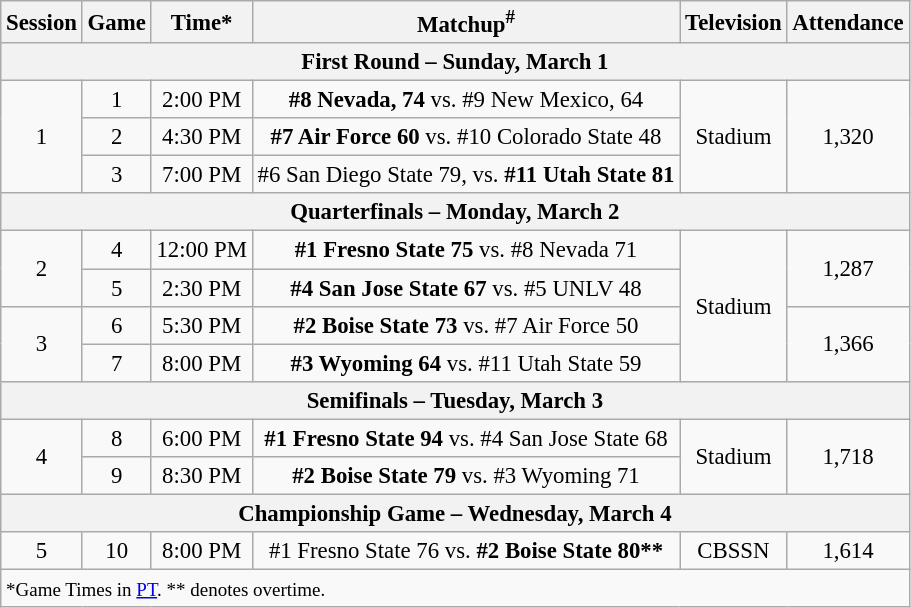<table class="wikitable" style="font-size: 95%; text-align:center;">
<tr align="center">
<th>Session</th>
<th>Game</th>
<th>Time*</th>
<th>Matchup<sup>#</sup></th>
<th>Television</th>
<th>Attendance</th>
</tr>
<tr>
<th colspan=6>First Round – Sunday, March 1</th>
</tr>
<tr>
<td rowspan=3>1</td>
<td>1</td>
<td>2:00 PM</td>
<td><strong>#8 Nevada, 74</strong> vs. #9 New Mexico, 64</td>
<td rowspan=3>Stadium</td>
<td rowspan=3>1,320</td>
</tr>
<tr>
<td>2</td>
<td>4:30 PM</td>
<td><strong>#7 Air Force 60</strong> vs. #10 Colorado State 48</td>
</tr>
<tr>
<td>3</td>
<td>7:00 PM</td>
<td>#6 San Diego State 79, vs. <strong>#11 Utah State 81</strong></td>
</tr>
<tr>
<th colspan=6>Quarterfinals – Monday, March 2</th>
</tr>
<tr>
<td rowspan=2>2</td>
<td>4</td>
<td>12:00 PM</td>
<td><strong>#1 Fresno State 75</strong> vs. #8 Nevada 71</td>
<td rowspan=4>Stadium</td>
<td rowspan=2>1,287</td>
</tr>
<tr>
<td>5</td>
<td>2:30 PM</td>
<td><strong>#4 San Jose State 67</strong>  vs. #5 UNLV 48</td>
</tr>
<tr>
<td rowspan=2>3</td>
<td>6</td>
<td>5:30 PM</td>
<td><strong>#2 Boise State 73</strong> vs. #7 Air Force 50</td>
<td rowspan=2>1,366</td>
</tr>
<tr>
<td>7</td>
<td>8:00 PM</td>
<td><strong>#3 Wyoming 64</strong> vs. #11 Utah State 59</td>
</tr>
<tr>
<th colspan=6>Semifinals – Tuesday, March 3</th>
</tr>
<tr>
<td rowspan=2>4</td>
<td>8</td>
<td>6:00 PM</td>
<td><strong>#1 Fresno State 94</strong> vs. #4 San Jose State 68</td>
<td rowspan=2>Stadium</td>
<td rowspan=2>1,718</td>
</tr>
<tr>
<td>9</td>
<td>8:30 PM</td>
<td><strong>#2 Boise State 79</strong> vs. #3 Wyoming 71</td>
</tr>
<tr>
<th colspan=6>Championship Game – Wednesday, March 4</th>
</tr>
<tr>
<td>5</td>
<td>10</td>
<td>8:00 PM</td>
<td>#1 Fresno State 76 vs. <strong>#2 Boise State 80**</strong></td>
<td>CBSSN</td>
<td>1,614</td>
</tr>
<tr>
<td colspan=6 style="text-align:left;"><small>*Game Times in <a href='#'>PT</a>. ** denotes overtime.</small></td>
</tr>
</table>
